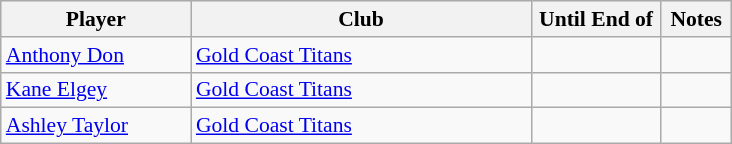<table class="wikitable" style="font-size:90%">
<tr bgcolor="#efefef">
<th width="120">Player</th>
<th width="220">Club</th>
<th width="80">Until End of</th>
<th width="40">Notes</th>
</tr>
<tr>
<td><a href='#'>Anthony Don</a></td>
<td> <a href='#'>Gold Coast Titans</a></td>
<td></td>
<td></td>
</tr>
<tr>
<td><a href='#'>Kane Elgey</a></td>
<td> <a href='#'>Gold Coast Titans</a></td>
<td></td>
<td></td>
</tr>
<tr>
<td><a href='#'>Ashley Taylor</a></td>
<td> <a href='#'>Gold Coast Titans</a></td>
<td></td>
<td></td>
</tr>
</table>
